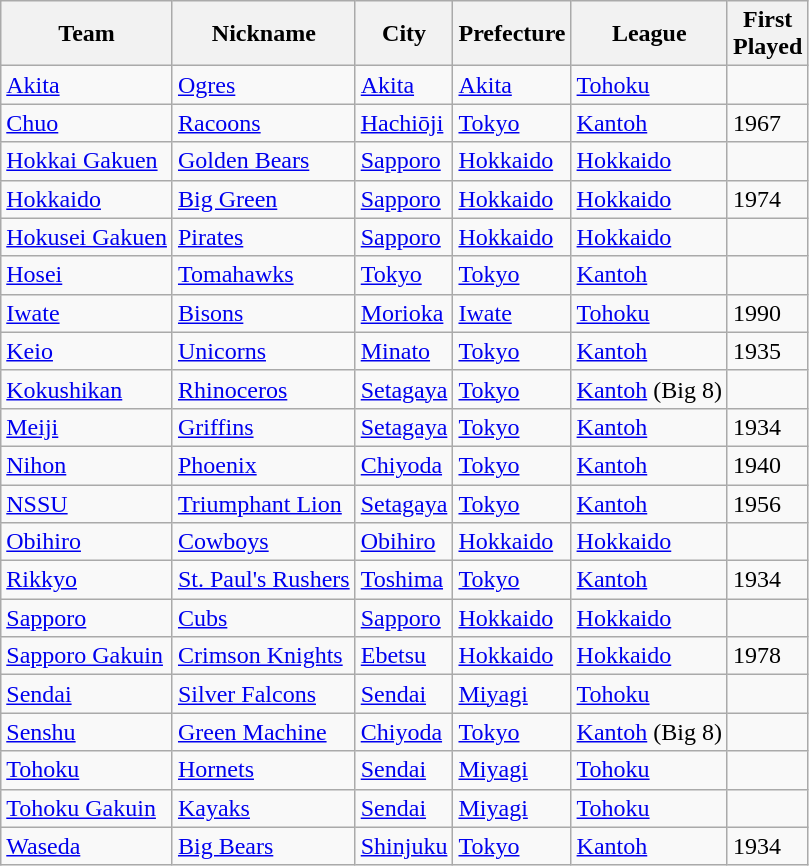<table class="wikitable sortable">
<tr>
<th>Team</th>
<th>Nickname</th>
<th>City</th>
<th>Prefecture</th>
<th>League</th>
<th>First<br>Played</th>
</tr>
<tr>
<td><a href='#'>Akita</a></td>
<td><a href='#'>Ogres</a></td>
<td><a href='#'>Akita</a></td>
<td><a href='#'>Akita</a></td>
<td><a href='#'>Tohoku</a></td>
<td></td>
</tr>
<tr>
<td><a href='#'>Chuo</a></td>
<td><a href='#'>Racoons</a></td>
<td><a href='#'>Hachiōji</a></td>
<td><a href='#'>Tokyo</a></td>
<td><a href='#'>Kantoh</a></td>
<td>1967</td>
</tr>
<tr>
<td><a href='#'>Hokkai Gakuen</a></td>
<td><a href='#'>Golden Bears</a></td>
<td><a href='#'>Sapporo</a></td>
<td><a href='#'>Hokkaido</a></td>
<td><a href='#'>Hokkaido</a></td>
<td></td>
</tr>
<tr>
<td><a href='#'>Hokkaido</a></td>
<td><a href='#'>Big Green</a></td>
<td><a href='#'>Sapporo</a></td>
<td><a href='#'>Hokkaido</a></td>
<td><a href='#'>Hokkaido</a></td>
<td>1974</td>
</tr>
<tr>
<td><a href='#'>Hokusei Gakuen</a></td>
<td><a href='#'>Pirates</a></td>
<td><a href='#'>Sapporo</a></td>
<td><a href='#'>Hokkaido</a></td>
<td><a href='#'>Hokkaido</a></td>
<td></td>
</tr>
<tr>
<td><a href='#'>Hosei</a></td>
<td><a href='#'>Tomahawks</a></td>
<td><a href='#'>Tokyo</a></td>
<td><a href='#'>Tokyo</a></td>
<td><a href='#'>Kantoh</a></td>
<td></td>
</tr>
<tr>
<td><a href='#'>Iwate</a></td>
<td><a href='#'>Bisons</a></td>
<td><a href='#'>Morioka</a></td>
<td><a href='#'>Iwate</a></td>
<td><a href='#'>Tohoku</a></td>
<td>1990</td>
</tr>
<tr>
<td><a href='#'>Keio</a></td>
<td><a href='#'>Unicorns</a></td>
<td><a href='#'>Minato</a></td>
<td><a href='#'>Tokyo</a></td>
<td><a href='#'>Kantoh</a></td>
<td>1935</td>
</tr>
<tr>
<td><a href='#'>Kokushikan</a></td>
<td><a href='#'>Rhinoceros</a></td>
<td><a href='#'>Setagaya</a></td>
<td><a href='#'>Tokyo</a></td>
<td><a href='#'>Kantoh</a> (Big 8)</td>
<td></td>
</tr>
<tr>
<td><a href='#'>Meiji</a></td>
<td><a href='#'>Griffins</a></td>
<td><a href='#'>Setagaya</a></td>
<td><a href='#'>Tokyo</a></td>
<td><a href='#'>Kantoh</a></td>
<td>1934</td>
</tr>
<tr>
<td><a href='#'>Nihon</a></td>
<td><a href='#'>Phoenix</a></td>
<td><a href='#'>Chiyoda</a></td>
<td><a href='#'>Tokyo</a></td>
<td><a href='#'>Kantoh</a></td>
<td>1940</td>
</tr>
<tr>
<td><a href='#'>NSSU</a></td>
<td><a href='#'>Triumphant Lion</a></td>
<td><a href='#'>Setagaya</a></td>
<td><a href='#'>Tokyo</a></td>
<td><a href='#'>Kantoh</a></td>
<td>1956</td>
</tr>
<tr>
<td><a href='#'>Obihiro</a></td>
<td><a href='#'>Cowboys</a></td>
<td><a href='#'>Obihiro</a></td>
<td><a href='#'>Hokkaido</a></td>
<td><a href='#'>Hokkaido</a></td>
<td></td>
</tr>
<tr>
<td><a href='#'>Rikkyo</a></td>
<td><a href='#'>St. Paul's Rushers</a></td>
<td><a href='#'>Toshima</a></td>
<td><a href='#'>Tokyo</a></td>
<td><a href='#'>Kantoh</a></td>
<td>1934</td>
</tr>
<tr>
<td><a href='#'>Sapporo</a></td>
<td><a href='#'>Cubs</a></td>
<td><a href='#'>Sapporo</a></td>
<td><a href='#'>Hokkaido</a></td>
<td><a href='#'>Hokkaido</a></td>
<td></td>
</tr>
<tr>
<td><a href='#'>Sapporo Gakuin</a></td>
<td><a href='#'>Crimson Knights</a></td>
<td><a href='#'>Ebetsu</a></td>
<td><a href='#'>Hokkaido</a></td>
<td><a href='#'>Hokkaido</a></td>
<td>1978</td>
</tr>
<tr>
<td><a href='#'>Sendai</a></td>
<td><a href='#'>Silver Falcons</a></td>
<td><a href='#'>Sendai</a></td>
<td><a href='#'>Miyagi</a></td>
<td><a href='#'>Tohoku</a></td>
<td></td>
</tr>
<tr>
<td><a href='#'>Senshu</a></td>
<td><a href='#'>Green Machine</a></td>
<td><a href='#'>Chiyoda</a></td>
<td><a href='#'>Tokyo</a></td>
<td><a href='#'>Kantoh</a> (Big 8)</td>
<td></td>
</tr>
<tr>
<td><a href='#'>Tohoku</a></td>
<td><a href='#'>Hornets</a></td>
<td><a href='#'>Sendai</a></td>
<td><a href='#'>Miyagi</a></td>
<td><a href='#'>Tohoku</a></td>
<td></td>
</tr>
<tr>
<td><a href='#'>Tohoku Gakuin</a></td>
<td><a href='#'>Kayaks</a></td>
<td><a href='#'>Sendai</a></td>
<td><a href='#'>Miyagi</a></td>
<td><a href='#'>Tohoku</a></td>
<td></td>
</tr>
<tr>
<td><a href='#'>Waseda</a></td>
<td><a href='#'>Big Bears</a></td>
<td><a href='#'>Shinjuku</a></td>
<td><a href='#'>Tokyo</a></td>
<td><a href='#'>Kantoh</a></td>
<td>1934</td>
</tr>
</table>
